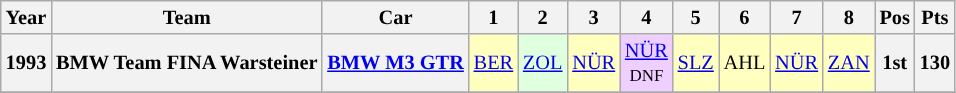<table class="wikitable" style="text-align:center; font-size:85%">
<tr>
<th style="vertical-align:middle">Year</th>
<th style="vertical-align:middle">Team</th>
<th style="vertical-align:middle">Car</th>
<th>1</th>
<th>2</th>
<th>3</th>
<th>4</th>
<th>5</th>
<th>6</th>
<th>7</th>
<th>8</th>
<th>Pos</th>
<th>Pts</th>
</tr>
<tr>
<th>1993</th>
<th nowrap>BMW Team FINA Warsteiner</th>
<th nowrap><a href='#'>BMW M3 GTR</a></th>
<td style="background:#ffffbf;"><a href='#'>BER</a><br></td>
<td style="background:#dfffdf;"><a href='#'>ZOL</a><br></td>
<td style="background:#ffffbf;"><a href='#'>NÜR</a><br></td>
<td style="background:#efcfff;"><a href='#'>NÜR</a><br><small>DNF</small></td>
<td style="background:#ffffbf;"><a href='#'>SLZ</a><br></td>
<td style="background:#ffffbf;">AHL<br></td>
<td style="background:#ffffbf;"><a href='#'>NÜR</a><br></td>
<td style="background:#ffffbf;"><a href='#'>ZAN</a><br></td>
<th>1st</th>
<th>130</th>
</tr>
<tr>
</tr>
</table>
